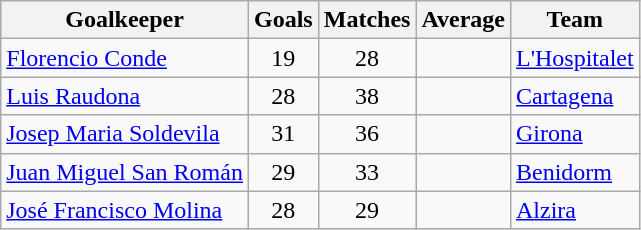<table class="wikitable sortable">
<tr>
<th>Goalkeeper</th>
<th>Goals</th>
<th>Matches</th>
<th>Average</th>
<th>Team</th>
</tr>
<tr>
<td> <a href='#'>Florencio Conde</a></td>
<td style="text-align:center;">19</td>
<td style="text-align:center;">28</td>
<td style="text-align:center;"></td>
<td><a href='#'>L'Hospitalet</a></td>
</tr>
<tr>
<td> <a href='#'>Luis Raudona</a></td>
<td style="text-align:center;">28</td>
<td style="text-align:center;">38</td>
<td style="text-align:center;"></td>
<td><a href='#'>Cartagena</a></td>
</tr>
<tr>
<td> <a href='#'>Josep Maria Soldevila</a></td>
<td style="text-align:center;">31</td>
<td style="text-align:center;">36</td>
<td style="text-align:center;"></td>
<td><a href='#'>Girona</a></td>
</tr>
<tr>
<td> <a href='#'>Juan Miguel San Román</a></td>
<td style="text-align:center;">29</td>
<td style="text-align:center;">33</td>
<td style="text-align:center;"></td>
<td><a href='#'>Benidorm</a></td>
</tr>
<tr>
<td> <a href='#'>José Francisco Molina</a></td>
<td style="text-align:center;">28</td>
<td style="text-align:center;">29</td>
<td style="text-align:center;"></td>
<td><a href='#'>Alzira</a></td>
</tr>
</table>
